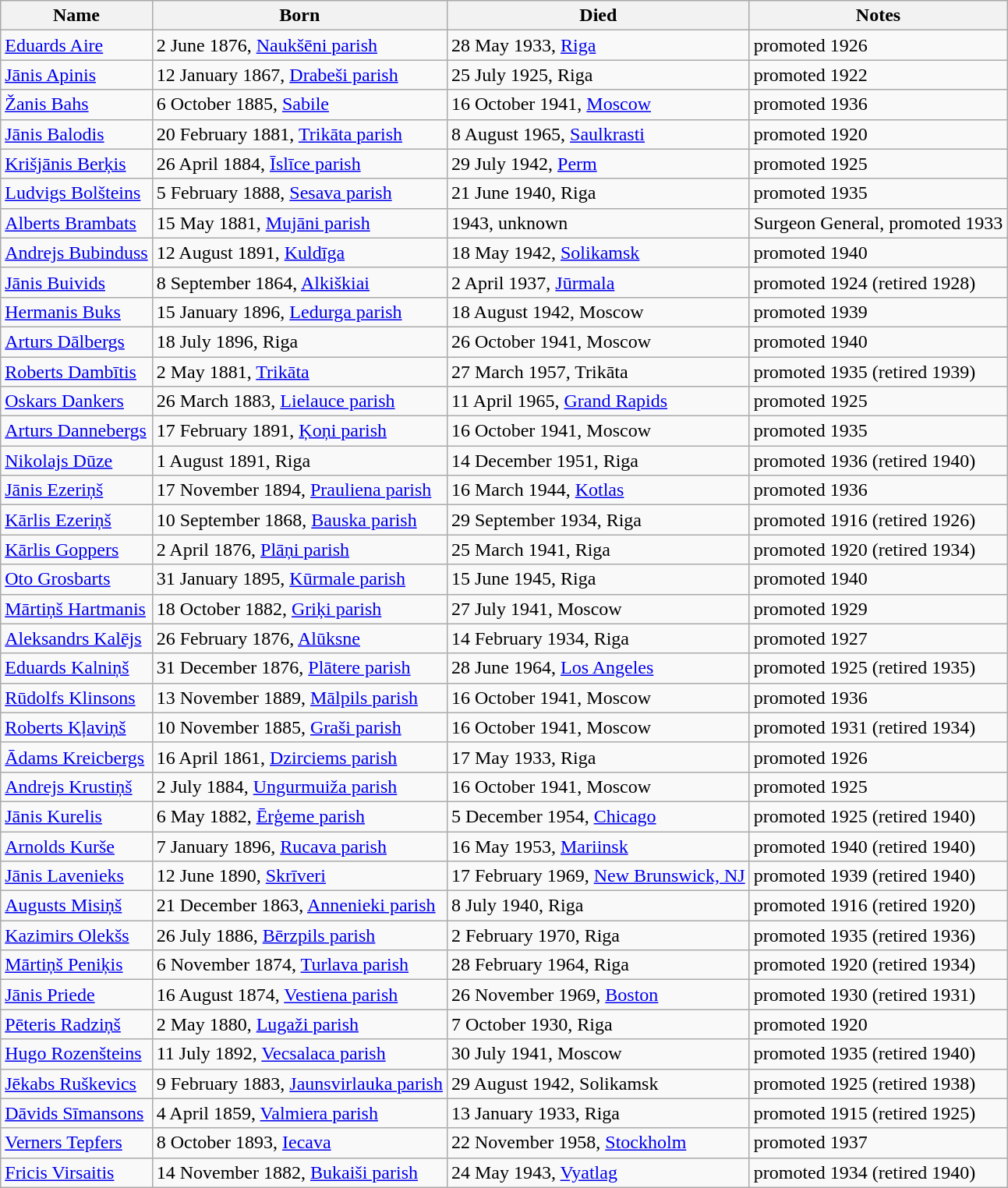<table class="wikitable">
<tr>
<th>Name</th>
<th>Born</th>
<th>Died</th>
<th>Notes</th>
</tr>
<tr>
<td><a href='#'>Eduards Aire</a></td>
<td>2 June 1876, <a href='#'>Naukšēni parish</a></td>
<td>28 May 1933, <a href='#'>Riga</a></td>
<td>promoted 1926</td>
</tr>
<tr>
<td><a href='#'>Jānis Apinis</a></td>
<td>12 January 1867, <a href='#'>Drabeši parish</a></td>
<td>25 July 1925, Riga</td>
<td>promoted 1922</td>
</tr>
<tr>
<td><a href='#'>Žanis Bahs</a></td>
<td>6 October 1885, <a href='#'>Sabile</a></td>
<td>16 October 1941, <a href='#'>Moscow</a></td>
<td>promoted 1936</td>
</tr>
<tr>
<td><a href='#'>Jānis Balodis</a></td>
<td>20 February 1881, <a href='#'>Trikāta parish</a></td>
<td>8 August 1965, <a href='#'>Saulkrasti</a></td>
<td>promoted 1920</td>
</tr>
<tr>
<td><a href='#'>Krišjānis Berķis</a></td>
<td>26 April 1884, <a href='#'>Īslīce parish</a></td>
<td>29 July 1942, <a href='#'>Perm</a></td>
<td>promoted 1925</td>
</tr>
<tr>
<td><a href='#'>Ludvigs Bolšteins</a></td>
<td>5 February 1888, <a href='#'>Sesava parish</a></td>
<td>21 June 1940, Riga</td>
<td>promoted 1935</td>
</tr>
<tr>
<td><a href='#'>Alberts Brambats</a></td>
<td>15 May 1881, <a href='#'>Mujāni parish</a></td>
<td>1943, unknown</td>
<td>Surgeon General, promoted 1933</td>
</tr>
<tr>
<td><a href='#'>Andrejs Bubinduss</a></td>
<td>12 August 1891, <a href='#'>Kuldīga</a></td>
<td>18 May 1942, <a href='#'>Solikamsk</a></td>
<td>promoted 1940</td>
</tr>
<tr>
<td><a href='#'>Jānis Buivids</a></td>
<td>8 September 1864, <a href='#'>Alkiškiai</a></td>
<td>2 April 1937, <a href='#'>Jūrmala</a></td>
<td>promoted 1924 (retired 1928)</td>
</tr>
<tr>
<td><a href='#'>Hermanis Buks</a></td>
<td>15 January 1896, <a href='#'>Ledurga parish</a></td>
<td>18 August 1942, Moscow</td>
<td>promoted 1939</td>
</tr>
<tr>
<td><a href='#'>Arturs Dālbergs</a></td>
<td>18 July 1896, Riga</td>
<td>26 October 1941, Moscow</td>
<td>promoted 1940</td>
</tr>
<tr>
<td><a href='#'>Roberts Dambītis</a></td>
<td>2 May 1881, <a href='#'>Trikāta</a></td>
<td>27 March 1957, Trikāta</td>
<td>promoted 1935 (retired 1939)</td>
</tr>
<tr>
<td><a href='#'>Oskars Dankers</a></td>
<td>26 March 1883, <a href='#'>Lielauce parish</a></td>
<td>11 April 1965, <a href='#'>Grand Rapids</a></td>
<td>promoted 1925</td>
</tr>
<tr>
<td><a href='#'>Arturs Dannebergs</a></td>
<td>17 February 1891, <a href='#'>Ķoņi parish</a></td>
<td>16 October 1941, Moscow</td>
<td>promoted 1935</td>
</tr>
<tr>
<td><a href='#'>Nikolajs Dūze</a></td>
<td>1 August 1891, Riga</td>
<td>14 December 1951, Riga</td>
<td>promoted 1936 (retired 1940)</td>
</tr>
<tr>
<td><a href='#'>Jānis Ezeriņš</a></td>
<td>17 November 1894, <a href='#'>Prauliena parish</a></td>
<td>16 March 1944, <a href='#'>Kotlas</a></td>
<td>promoted 1936</td>
</tr>
<tr>
<td><a href='#'>Kārlis Ezeriņš</a></td>
<td>10 September 1868, <a href='#'>Bauska parish</a></td>
<td>29 September 1934, Riga</td>
<td>promoted 1916 (retired 1926)</td>
</tr>
<tr>
<td><a href='#'>Kārlis Goppers</a></td>
<td>2 April 1876, <a href='#'>Plāņi parish</a></td>
<td>25 March 1941, Riga</td>
<td>promoted 1920 (retired 1934)</td>
</tr>
<tr>
<td><a href='#'>Oto Grosbarts</a></td>
<td>31 January 1895, <a href='#'>Kūrmale parish</a></td>
<td>15 June 1945, Riga</td>
<td>promoted 1940</td>
</tr>
<tr>
<td><a href='#'>Mārtiņš Hartmanis</a></td>
<td>18 October 1882, <a href='#'>Griķi parish</a></td>
<td>27 July 1941, Moscow</td>
<td>promoted 1929</td>
</tr>
<tr>
<td><a href='#'>Aleksandrs Kalējs</a></td>
<td>26 February 1876, <a href='#'>Alūksne</a></td>
<td>14 February 1934, Riga</td>
<td>promoted 1927</td>
</tr>
<tr>
<td><a href='#'>Eduards Kalniņš</a></td>
<td>31 December 1876, <a href='#'>Plātere parish</a></td>
<td>28 June 1964, <a href='#'>Los Angeles</a></td>
<td>promoted 1925 (retired 1935)</td>
</tr>
<tr>
<td><a href='#'>Rūdolfs Klinsons</a></td>
<td>13 November 1889, <a href='#'>Mālpils parish</a></td>
<td>16 October 1941, Moscow</td>
<td>promoted 1936</td>
</tr>
<tr>
<td><a href='#'>Roberts Kļaviņš</a></td>
<td>10 November 1885, <a href='#'>Graši parish</a></td>
<td>16 October 1941, Moscow</td>
<td>promoted 1931 (retired 1934)</td>
</tr>
<tr>
<td><a href='#'>Ādams Kreicbergs</a></td>
<td>16 April 1861, <a href='#'>Dzirciems parish</a></td>
<td>17 May 1933, Riga</td>
<td>promoted 1926</td>
</tr>
<tr>
<td><a href='#'>Andrejs Krustiņš</a></td>
<td>2 July 1884, <a href='#'>Ungurmuiža parish</a></td>
<td>16 October 1941, Moscow</td>
<td>promoted 1925</td>
</tr>
<tr>
<td><a href='#'>Jānis Kurelis</a></td>
<td>6 May 1882, <a href='#'>Ērģeme parish</a></td>
<td>5 December 1954, <a href='#'>Chicago</a></td>
<td>promoted 1925 (retired 1940)</td>
</tr>
<tr>
<td><a href='#'>Arnolds Kurše</a></td>
<td>7 January 1896, <a href='#'>Rucava parish</a></td>
<td>16 May 1953, <a href='#'>Mariinsk</a></td>
<td>promoted 1940 (retired 1940)</td>
</tr>
<tr>
<td><a href='#'>Jānis Lavenieks</a></td>
<td>12 June 1890, <a href='#'>Skrīveri</a></td>
<td>17 February 1969, <a href='#'>New Brunswick, NJ</a></td>
<td>promoted 1939 (retired 1940)</td>
</tr>
<tr>
<td><a href='#'>Augusts Misiņš</a></td>
<td>21 December 1863, <a href='#'>Annenieki parish</a></td>
<td>8 July 1940, Riga</td>
<td>promoted 1916 (retired 1920)</td>
</tr>
<tr>
<td><a href='#'>Kazimirs Olekšs</a></td>
<td>26 July 1886, <a href='#'>Bērzpils parish</a></td>
<td>2 February 1970, Riga</td>
<td>promoted 1935 (retired 1936)</td>
</tr>
<tr>
<td><a href='#'>Mārtiņš Peniķis</a></td>
<td>6 November 1874, <a href='#'>Turlava parish</a></td>
<td>28 February 1964, Riga</td>
<td>promoted 1920 (retired 1934)</td>
</tr>
<tr>
<td><a href='#'>Jānis Priede</a></td>
<td>16 August 1874, <a href='#'>Vestiena parish</a></td>
<td>26 November 1969, <a href='#'>Boston</a></td>
<td>promoted 1930 (retired 1931)</td>
</tr>
<tr>
<td><a href='#'>Pēteris Radziņš</a></td>
<td>2 May 1880, <a href='#'>Lugaži parish</a></td>
<td>7 October 1930, Riga</td>
<td>promoted 1920</td>
</tr>
<tr>
<td><a href='#'>Hugo Rozenšteins</a></td>
<td>11 July 1892, <a href='#'>Vecsalaca parish</a></td>
<td>30 July 1941, Moscow</td>
<td>promoted 1935 (retired 1940)</td>
</tr>
<tr>
<td><a href='#'>Jēkabs Ruškevics</a></td>
<td>9 February 1883, <a href='#'>Jaunsvirlauka parish</a></td>
<td>29 August 1942, Solikamsk</td>
<td>promoted 1925 (retired 1938)</td>
</tr>
<tr>
<td><a href='#'>Dāvids Sīmansons</a></td>
<td>4 April 1859, <a href='#'>Valmiera parish</a></td>
<td>13 January 1933, Riga</td>
<td>promoted 1915 (retired 1925)</td>
</tr>
<tr>
<td><a href='#'>Verners Tepfers</a></td>
<td>8 October 1893, <a href='#'>Iecava</a></td>
<td>22 November 1958, <a href='#'>Stockholm</a></td>
<td>promoted 1937</td>
</tr>
<tr>
<td><a href='#'>Fricis Virsaitis</a></td>
<td>14 November 1882, <a href='#'>Bukaiši parish</a></td>
<td>24 May 1943, <a href='#'>Vyatlag</a></td>
<td>promoted 1934 (retired 1940)</td>
</tr>
</table>
